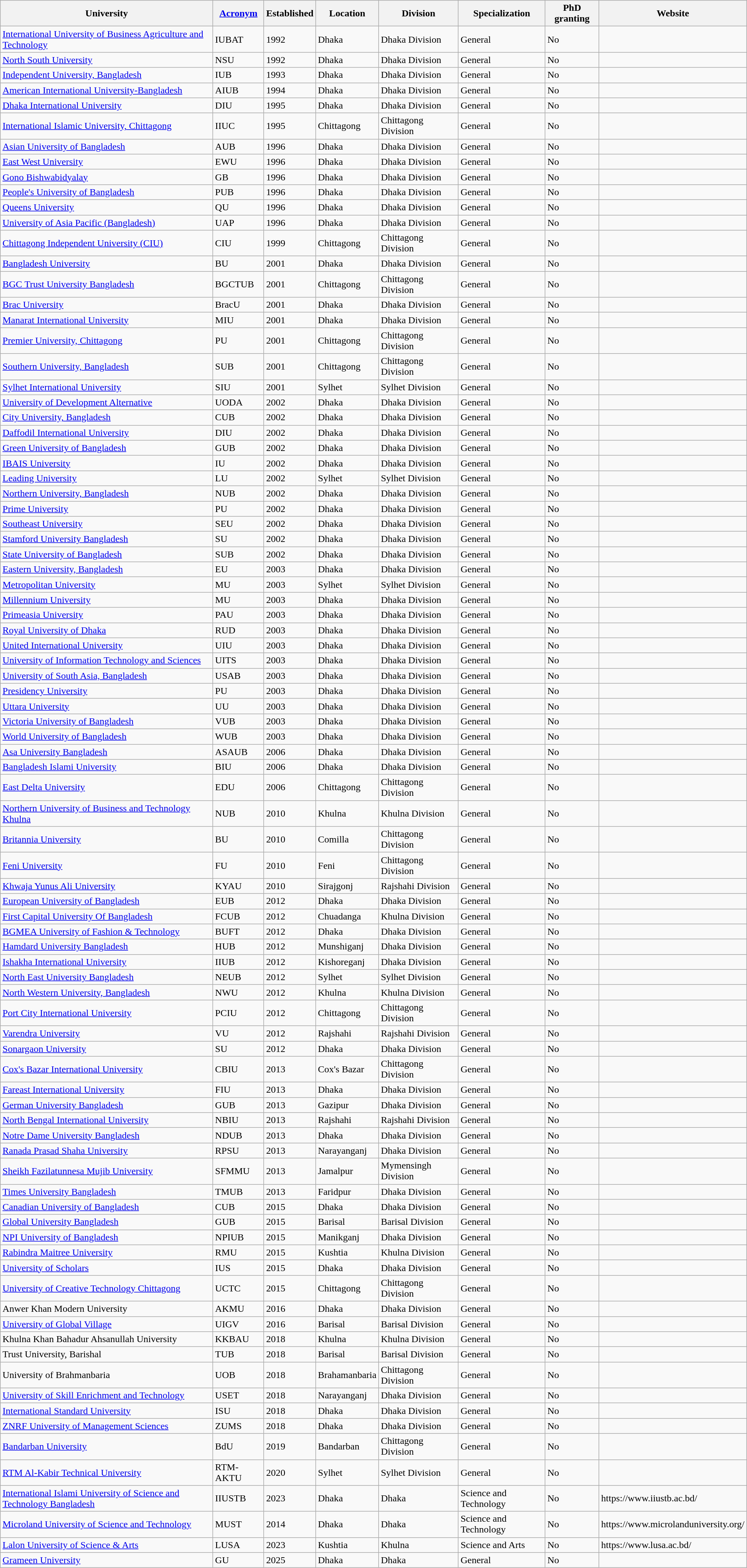<table class="wikitable sortable mw-datatable static-row-numbers sticky-header sort-under">
<tr>
<th>University</th>
<th><a href='#'>Acronym</a></th>
<th>Established</th>
<th>Location</th>
<th>Division</th>
<th>Specialization</th>
<th>PhD granting</th>
<th>Website<br></th>
</tr>
<tr>
<td><a href='#'>International University of Business Agriculture and Technology</a></td>
<td>IUBAT</td>
<td>1992</td>
<td>Dhaka</td>
<td>Dhaka Division</td>
<td>General</td>
<td>No</td>
<td></td>
</tr>
<tr>
<td><a href='#'>North South University</a></td>
<td>NSU</td>
<td>1992</td>
<td>Dhaka</td>
<td>Dhaka Division</td>
<td>General</td>
<td>No</td>
<td></td>
</tr>
<tr>
<td><a href='#'>Independent University, Bangladesh</a></td>
<td>IUB</td>
<td>1993</td>
<td>Dhaka</td>
<td>Dhaka Division</td>
<td>General</td>
<td>No</td>
<td></td>
</tr>
<tr>
<td><a href='#'>American International University-Bangladesh</a></td>
<td>AIUB</td>
<td>1994</td>
<td>Dhaka</td>
<td>Dhaka Division</td>
<td>General</td>
<td>No</td>
<td></td>
</tr>
<tr>
<td><a href='#'>Dhaka International University</a></td>
<td>DIU</td>
<td>1995</td>
<td>Dhaka</td>
<td>Dhaka Division</td>
<td>General</td>
<td>No</td>
<td></td>
</tr>
<tr>
<td><a href='#'>International Islamic University, Chittagong</a></td>
<td>IIUC</td>
<td>1995</td>
<td>Chittagong</td>
<td>Chittagong Division</td>
<td>General</td>
<td>No</td>
<td></td>
</tr>
<tr>
<td><a href='#'>Asian University of Bangladesh</a></td>
<td>AUB</td>
<td>1996</td>
<td>Dhaka</td>
<td>Dhaka Division</td>
<td>General</td>
<td>No</td>
<td></td>
</tr>
<tr>
<td><a href='#'>East West University</a></td>
<td>EWU</td>
<td>1996</td>
<td>Dhaka</td>
<td>Dhaka Division</td>
<td>General</td>
<td>No</td>
<td></td>
</tr>
<tr>
<td><a href='#'>Gono Bishwabidyalay</a></td>
<td>GB</td>
<td>1996</td>
<td>Dhaka</td>
<td>Dhaka Division</td>
<td>General</td>
<td>No</td>
<td></td>
</tr>
<tr>
<td><a href='#'>People's University of Bangladesh</a></td>
<td>PUB</td>
<td>1996</td>
<td>Dhaka</td>
<td>Dhaka Division</td>
<td>General</td>
<td>No</td>
<td></td>
</tr>
<tr>
<td><a href='#'>Queens University</a></td>
<td>QU</td>
<td>1996</td>
<td>Dhaka</td>
<td>Dhaka Division</td>
<td>General</td>
<td>No</td>
<td></td>
</tr>
<tr>
<td><a href='#'>University of Asia Pacific (Bangladesh)</a></td>
<td>UAP</td>
<td>1996</td>
<td>Dhaka</td>
<td>Dhaka Division</td>
<td>General</td>
<td>No</td>
<td></td>
</tr>
<tr>
<td><a href='#'>Chittagong Independent University (CIU)</a></td>
<td>CIU</td>
<td>1999</td>
<td>Chittagong</td>
<td>Chittagong Division</td>
<td>General</td>
<td>No</td>
<td></td>
</tr>
<tr>
<td><a href='#'>Bangladesh University</a></td>
<td>BU</td>
<td>2001</td>
<td>Dhaka</td>
<td>Dhaka Division</td>
<td>General</td>
<td>No</td>
<td></td>
</tr>
<tr>
<td><a href='#'>BGC Trust University Bangladesh</a></td>
<td>BGCTUB</td>
<td>2001</td>
<td>Chittagong</td>
<td>Chittagong Division</td>
<td>General</td>
<td>No</td>
<td></td>
</tr>
<tr>
<td><a href='#'>Brac University</a></td>
<td>BracU</td>
<td>2001</td>
<td>Dhaka</td>
<td>Dhaka Division</td>
<td>General</td>
<td>No</td>
<td></td>
</tr>
<tr>
<td><a href='#'>Manarat International University</a></td>
<td>MIU</td>
<td>2001</td>
<td>Dhaka</td>
<td>Dhaka Division</td>
<td>General</td>
<td>No</td>
<td></td>
</tr>
<tr>
<td><a href='#'>Premier University, Chittagong</a></td>
<td>PU</td>
<td>2001</td>
<td>Chittagong</td>
<td>Chittagong Division</td>
<td>General</td>
<td>No</td>
<td></td>
</tr>
<tr>
<td><a href='#'>Southern University, Bangladesh</a></td>
<td>SUB</td>
<td>2001</td>
<td>Chittagong</td>
<td>Chittagong Division</td>
<td>General</td>
<td>No</td>
<td></td>
</tr>
<tr>
<td><a href='#'>Sylhet International University</a></td>
<td>SIU</td>
<td>2001</td>
<td>Sylhet</td>
<td>Sylhet Division</td>
<td>General</td>
<td>No</td>
<td></td>
</tr>
<tr>
<td><a href='#'>University of Development Alternative</a></td>
<td>UODA</td>
<td>2002</td>
<td>Dhaka</td>
<td>Dhaka Division</td>
<td>General</td>
<td>No</td>
<td></td>
</tr>
<tr>
<td><a href='#'>City University, Bangladesh</a></td>
<td>CUB</td>
<td>2002</td>
<td>Dhaka</td>
<td>Dhaka Division</td>
<td>General</td>
<td>No</td>
<td></td>
</tr>
<tr>
<td><a href='#'>Daffodil International University</a></td>
<td>DIU</td>
<td>2002</td>
<td>Dhaka</td>
<td>Dhaka Division</td>
<td>General</td>
<td>No</td>
<td></td>
</tr>
<tr>
<td><a href='#'>Green University of Bangladesh</a></td>
<td>GUB</td>
<td>2002</td>
<td>Dhaka</td>
<td>Dhaka Division</td>
<td>General</td>
<td>No</td>
<td></td>
</tr>
<tr>
<td><a href='#'>IBAIS University</a></td>
<td>IU</td>
<td>2002</td>
<td>Dhaka</td>
<td>Dhaka Division</td>
<td>General</td>
<td>No</td>
<td></td>
</tr>
<tr>
<td><a href='#'>Leading University</a></td>
<td>LU</td>
<td>2002</td>
<td>Sylhet</td>
<td>Sylhet Division</td>
<td>General</td>
<td>No</td>
<td></td>
</tr>
<tr>
<td><a href='#'>Northern University, Bangladesh</a></td>
<td>NUB</td>
<td>2002</td>
<td>Dhaka</td>
<td>Dhaka Division</td>
<td>General</td>
<td>No</td>
<td></td>
</tr>
<tr>
<td><a href='#'>Prime University</a></td>
<td>PU</td>
<td>2002</td>
<td>Dhaka</td>
<td>Dhaka Division</td>
<td>General</td>
<td>No</td>
<td></td>
</tr>
<tr>
<td><a href='#'>Southeast University</a></td>
<td>SEU</td>
<td>2002</td>
<td>Dhaka</td>
<td>Dhaka Division</td>
<td>General</td>
<td>No</td>
<td></td>
</tr>
<tr>
<td><a href='#'>Stamford University Bangladesh</a></td>
<td>SU</td>
<td>2002</td>
<td>Dhaka</td>
<td>Dhaka Division</td>
<td>General</td>
<td>No</td>
<td></td>
</tr>
<tr>
<td><a href='#'>State University of Bangladesh</a></td>
<td>SUB</td>
<td>2002</td>
<td>Dhaka</td>
<td>Dhaka Division</td>
<td>General</td>
<td>No</td>
<td></td>
</tr>
<tr>
<td><a href='#'>Eastern University, Bangladesh</a></td>
<td>EU</td>
<td>2003</td>
<td>Dhaka</td>
<td>Dhaka Division</td>
<td>General</td>
<td>No</td>
<td></td>
</tr>
<tr>
<td><a href='#'>Metropolitan University</a></td>
<td>MU</td>
<td>2003</td>
<td>Sylhet</td>
<td>Sylhet Division</td>
<td>General</td>
<td>No</td>
<td></td>
</tr>
<tr>
<td><a href='#'>Millennium University</a></td>
<td>MU</td>
<td>2003</td>
<td>Dhaka</td>
<td>Dhaka Division</td>
<td>General</td>
<td>No</td>
<td></td>
</tr>
<tr>
<td><a href='#'>Primeasia University</a></td>
<td>PAU</td>
<td>2003</td>
<td>Dhaka</td>
<td>Dhaka Division</td>
<td>General</td>
<td>No</td>
<td></td>
</tr>
<tr>
<td><a href='#'>Royal University of Dhaka</a></td>
<td>RUD</td>
<td>2003</td>
<td>Dhaka</td>
<td>Dhaka Division</td>
<td>General</td>
<td>No</td>
<td></td>
</tr>
<tr>
<td><a href='#'>United International University</a></td>
<td>UIU</td>
<td>2003</td>
<td>Dhaka</td>
<td>Dhaka Division</td>
<td>General</td>
<td>No</td>
<td></td>
</tr>
<tr>
<td><a href='#'>University of Information Technology and Sciences</a></td>
<td>UITS</td>
<td>2003</td>
<td>Dhaka</td>
<td>Dhaka Division</td>
<td>General</td>
<td>No</td>
<td></td>
</tr>
<tr>
<td><a href='#'>University of South Asia, Bangladesh</a></td>
<td>USAB</td>
<td>2003</td>
<td>Dhaka</td>
<td>Dhaka Division</td>
<td>General</td>
<td>No</td>
<td></td>
</tr>
<tr>
<td><a href='#'>Presidency University</a></td>
<td>PU</td>
<td>2003</td>
<td>Dhaka</td>
<td>Dhaka Division</td>
<td>General</td>
<td>No</td>
<td></td>
</tr>
<tr>
<td><a href='#'>Uttara University</a></td>
<td>UU</td>
<td>2003</td>
<td>Dhaka</td>
<td>Dhaka Division</td>
<td>General</td>
<td>No</td>
<td></td>
</tr>
<tr>
<td><a href='#'>Victoria University of Bangladesh</a></td>
<td>VUB</td>
<td>2003</td>
<td>Dhaka</td>
<td>Dhaka Division</td>
<td>General</td>
<td>No</td>
<td></td>
</tr>
<tr>
<td><a href='#'>World University of Bangladesh</a></td>
<td>WUB</td>
<td>2003</td>
<td>Dhaka</td>
<td>Dhaka Division</td>
<td>General</td>
<td>No</td>
<td></td>
</tr>
<tr>
<td><a href='#'>Asa University Bangladesh</a></td>
<td>ASAUB</td>
<td>2006</td>
<td>Dhaka</td>
<td>Dhaka Division</td>
<td>General</td>
<td>No</td>
<td></td>
</tr>
<tr>
<td><a href='#'>Bangladesh Islami University</a></td>
<td>BIU</td>
<td>2006</td>
<td>Dhaka</td>
<td>Dhaka Division</td>
<td>General</td>
<td>No</td>
<td></td>
</tr>
<tr>
<td><a href='#'>East Delta University</a></td>
<td>EDU</td>
<td>2006</td>
<td>Chittagong</td>
<td>Chittagong Division</td>
<td>General</td>
<td>No</td>
<td></td>
</tr>
<tr>
<td><a href='#'>Northern University of Business and Technology Khulna</a></td>
<td>NUB</td>
<td>2010</td>
<td>Khulna</td>
<td>Khulna Division</td>
<td>General</td>
<td>No</td>
<td></td>
</tr>
<tr>
<td><a href='#'>Britannia University</a></td>
<td>BU</td>
<td>2010</td>
<td>Comilla</td>
<td>Chittagong Division</td>
<td>General</td>
<td>No</td>
<td></td>
</tr>
<tr>
<td><a href='#'>Feni University</a></td>
<td>FU</td>
<td>2010</td>
<td>Feni</td>
<td>Chittagong Division</td>
<td>General</td>
<td>No</td>
<td></td>
</tr>
<tr>
<td><a href='#'>Khwaja Yunus Ali University</a></td>
<td>KYAU</td>
<td>2010</td>
<td>Sirajgonj</td>
<td>Rajshahi Division</td>
<td>General</td>
<td>No</td>
<td></td>
</tr>
<tr>
<td><a href='#'>European University of Bangladesh</a></td>
<td>EUB</td>
<td>2012</td>
<td>Dhaka</td>
<td>Dhaka Division</td>
<td>General</td>
<td>No</td>
<td></td>
</tr>
<tr>
<td><a href='#'>First Capital University Of Bangladesh</a></td>
<td>FCUB</td>
<td>2012</td>
<td>Chuadanga</td>
<td>Khulna Division</td>
<td>General</td>
<td>No</td>
<td></td>
</tr>
<tr>
<td><a href='#'>BGMEA University of Fashion & Technology</a></td>
<td>BUFT</td>
<td>2012</td>
<td>Dhaka</td>
<td>Dhaka Division</td>
<td>General</td>
<td>No</td>
<td></td>
</tr>
<tr>
<td><a href='#'>Hamdard University Bangladesh</a></td>
<td>HUB</td>
<td>2012</td>
<td>Munshiganj</td>
<td>Dhaka Division</td>
<td>General</td>
<td>No</td>
<td></td>
</tr>
<tr>
<td><a href='#'>Ishakha International University</a></td>
<td>IIUB</td>
<td>2012</td>
<td>Kishoreganj</td>
<td>Dhaka Division</td>
<td>General</td>
<td>No</td>
<td></td>
</tr>
<tr>
<td><a href='#'>North East University Bangladesh</a></td>
<td>NEUB</td>
<td>2012</td>
<td>Sylhet</td>
<td>Sylhet Division</td>
<td>General</td>
<td>No</td>
<td></td>
</tr>
<tr>
<td><a href='#'>North Western University, Bangladesh</a></td>
<td>NWU</td>
<td>2012</td>
<td>Khulna</td>
<td>Khulna Division</td>
<td>General</td>
<td>No</td>
<td></td>
</tr>
<tr>
<td><a href='#'>Port City International University</a></td>
<td>PCIU</td>
<td>2012</td>
<td>Chittagong</td>
<td>Chittagong Division</td>
<td>General</td>
<td>No</td>
<td></td>
</tr>
<tr>
<td><a href='#'>Varendra University</a></td>
<td>VU</td>
<td>2012</td>
<td>Rajshahi</td>
<td>Rajshahi Division</td>
<td>General</td>
<td>No</td>
<td></td>
</tr>
<tr>
<td><a href='#'>Sonargaon University</a></td>
<td>SU</td>
<td>2012</td>
<td>Dhaka</td>
<td>Dhaka Division</td>
<td>General</td>
<td>No</td>
<td></td>
</tr>
<tr>
<td><a href='#'>Cox's Bazar International University</a></td>
<td>CBIU</td>
<td>2013</td>
<td>Cox's Bazar</td>
<td>Chittagong Division</td>
<td>General</td>
<td>No</td>
<td></td>
</tr>
<tr>
<td><a href='#'>Fareast International University</a></td>
<td>FIU</td>
<td>2013</td>
<td>Dhaka</td>
<td>Dhaka Division</td>
<td>General</td>
<td>No</td>
<td></td>
</tr>
<tr>
<td><a href='#'>German University Bangladesh</a></td>
<td>GUB</td>
<td>2013</td>
<td>Gazipur</td>
<td>Dhaka Division</td>
<td>General</td>
<td>No</td>
<td></td>
</tr>
<tr>
<td><a href='#'>North Bengal International University</a></td>
<td>NBIU</td>
<td>2013</td>
<td>Rajshahi</td>
<td>Rajshahi Division</td>
<td>General</td>
<td>No</td>
<td></td>
</tr>
<tr>
<td><a href='#'>Notre Dame University Bangladesh</a></td>
<td>NDUB</td>
<td>2013</td>
<td>Dhaka</td>
<td>Dhaka Division</td>
<td>General</td>
<td>No</td>
<td></td>
</tr>
<tr>
<td><a href='#'>Ranada Prasad Shaha University</a></td>
<td>RPSU</td>
<td>2013</td>
<td>Narayanganj</td>
<td>Dhaka Division</td>
<td>General</td>
<td>No</td>
<td></td>
</tr>
<tr>
<td><a href='#'>Sheikh Fazilatunnesa Mujib University</a></td>
<td>SFMMU</td>
<td>2013</td>
<td>Jamalpur</td>
<td>Mymensingh Division</td>
<td>General</td>
<td>No</td>
<td></td>
</tr>
<tr>
<td><a href='#'>Times University Bangladesh</a></td>
<td>TMUB</td>
<td>2013</td>
<td>Faridpur</td>
<td>Dhaka Division</td>
<td>General</td>
<td>No</td>
<td></td>
</tr>
<tr>
<td><a href='#'>Canadian University of Bangladesh</a></td>
<td>CUB</td>
<td>2015</td>
<td>Dhaka</td>
<td>Dhaka Division</td>
<td>General</td>
<td>No</td>
<td></td>
</tr>
<tr>
<td><a href='#'>Global University Bangladesh</a></td>
<td>GUB</td>
<td>2015</td>
<td>Barisal</td>
<td>Barisal Division</td>
<td>General</td>
<td>No</td>
<td></td>
</tr>
<tr>
<td><a href='#'>NPI University of Bangladesh</a></td>
<td>NPIUB</td>
<td>2015</td>
<td>Manikganj</td>
<td>Dhaka Division</td>
<td>General</td>
<td>No</td>
<td></td>
</tr>
<tr>
<td><a href='#'>Rabindra Maitree University</a></td>
<td>RMU</td>
<td>2015</td>
<td>Kushtia</td>
<td>Khulna Division</td>
<td>General</td>
<td>No</td>
<td></td>
</tr>
<tr>
<td><a href='#'>University of Scholars</a></td>
<td>IUS</td>
<td>2015</td>
<td>Dhaka</td>
<td>Dhaka Division</td>
<td>General</td>
<td>No</td>
<td></td>
</tr>
<tr>
<td><a href='#'>University of Creative Technology Chittagong</a></td>
<td>UCTC</td>
<td>2015</td>
<td>Chittagong</td>
<td>Chittagong Division</td>
<td>General</td>
<td>No</td>
<td></td>
</tr>
<tr>
<td>Anwer Khan Modern University</td>
<td>AKMU</td>
<td>2016</td>
<td>Dhaka</td>
<td>Dhaka Division</td>
<td>General</td>
<td>No</td>
<td></td>
</tr>
<tr>
<td><a href='#'>University of Global Village</a></td>
<td>UIGV</td>
<td>2016</td>
<td>Barisal</td>
<td>Barisal Division</td>
<td>General</td>
<td>No</td>
<td></td>
</tr>
<tr>
<td>Khulna Khan Bahadur Ahsanullah University</td>
<td>KKBAU</td>
<td>2018</td>
<td>Khulna</td>
<td>Khulna Division</td>
<td>General</td>
<td>No</td>
<td></td>
</tr>
<tr>
<td>Trust University, Barishal</td>
<td>TUB</td>
<td>2018</td>
<td>Barisal</td>
<td>Barisal Division</td>
<td>General</td>
<td>No</td>
<td></td>
</tr>
<tr>
<td>University of Brahmanbaria</td>
<td>UOB</td>
<td>2018</td>
<td>Brahamanbaria</td>
<td>Chittagong Division</td>
<td>General</td>
<td>No</td>
<td></td>
</tr>
<tr>
<td><a href='#'>University of Skill Enrichment and Technology</a></td>
<td>USET</td>
<td>2018</td>
<td>Narayanganj</td>
<td>Dhaka Division</td>
<td>General</td>
<td>No</td>
<td></td>
</tr>
<tr>
<td><a href='#'>International Standard University</a></td>
<td>ISU</td>
<td>2018</td>
<td>Dhaka</td>
<td>Dhaka Division</td>
<td>General</td>
<td>No</td>
<td></td>
</tr>
<tr>
<td><a href='#'>ZNRF University of Management Sciences</a></td>
<td>ZUMS</td>
<td>2018</td>
<td>Dhaka</td>
<td>Dhaka Division</td>
<td>General</td>
<td>No</td>
<td></td>
</tr>
<tr>
<td><a href='#'>Bandarban University</a></td>
<td>BdU</td>
<td>2019</td>
<td>Bandarban</td>
<td>Chittagong Division</td>
<td>General</td>
<td>No</td>
<td></td>
</tr>
<tr>
<td><a href='#'>RTM Al-Kabir Technical University</a></td>
<td>RTM-AKTU</td>
<td>2020</td>
<td>Sylhet</td>
<td>Sylhet Division</td>
<td>General</td>
<td>No</td>
<td></td>
</tr>
<tr>
<td><a href='#'>International Islami University of Science and Technology Bangladesh</a></td>
<td>IIUSTB</td>
<td>2023</td>
<td>Dhaka</td>
<td>Dhaka</td>
<td>Science and Technology</td>
<td>No</td>
<td>https://www.iiustb.ac.bd/</td>
</tr>
<tr>
<td><a href='#'>Microland University of Science and Technology</a></td>
<td>MUST</td>
<td>2014</td>
<td>Dhaka</td>
<td>Dhaka</td>
<td>Science and Technology</td>
<td>No</td>
<td>https://www.microlanduniversity.org/</td>
</tr>
<tr>
<td><a href='#'>Lalon University of Science & Arts</a></td>
<td>LUSA</td>
<td>2023</td>
<td>Kushtia</td>
<td>Khulna</td>
<td>Science and Arts</td>
<td>No</td>
<td>https://www.lusa.ac.bd/</td>
</tr>
<tr>
<td><a href='#'>Grameen University</a></td>
<td>GU</td>
<td>2025</td>
<td>Dhaka</td>
<td>Dhaka</td>
<td>General</td>
<td>No</td>
<td></td>
</tr>
</table>
